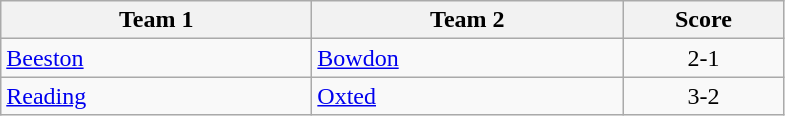<table class="wikitable" style="font-size: 100%">
<tr>
<th width=200>Team 1</th>
<th width=200>Team 2</th>
<th width=100>Score</th>
</tr>
<tr>
<td><a href='#'>Beeston</a></td>
<td><a href='#'>Bowdon</a></td>
<td align=center>2-1</td>
</tr>
<tr>
<td><a href='#'>Reading</a></td>
<td><a href='#'>Oxted</a></td>
<td align=center>3-2</td>
</tr>
</table>
